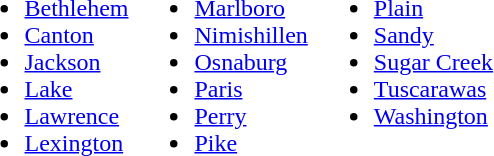<table>
<tr ---- valign="top">
<td><br><ul><li><a href='#'>Bethlehem</a></li><li><a href='#'>Canton</a></li><li><a href='#'>Jackson</a></li><li><a href='#'>Lake</a></li><li><a href='#'>Lawrence</a></li><li><a href='#'>Lexington</a></li></ul></td>
<td><br><ul><li><a href='#'>Marlboro</a></li><li><a href='#'>Nimishillen</a></li><li><a href='#'>Osnaburg</a></li><li><a href='#'>Paris</a></li><li><a href='#'>Perry</a></li><li><a href='#'>Pike</a></li></ul></td>
<td><br><ul><li><a href='#'>Plain</a></li><li><a href='#'>Sandy</a></li><li><a href='#'>Sugar Creek</a></li><li><a href='#'>Tuscarawas</a></li><li><a href='#'>Washington</a></li></ul></td>
</tr>
</table>
